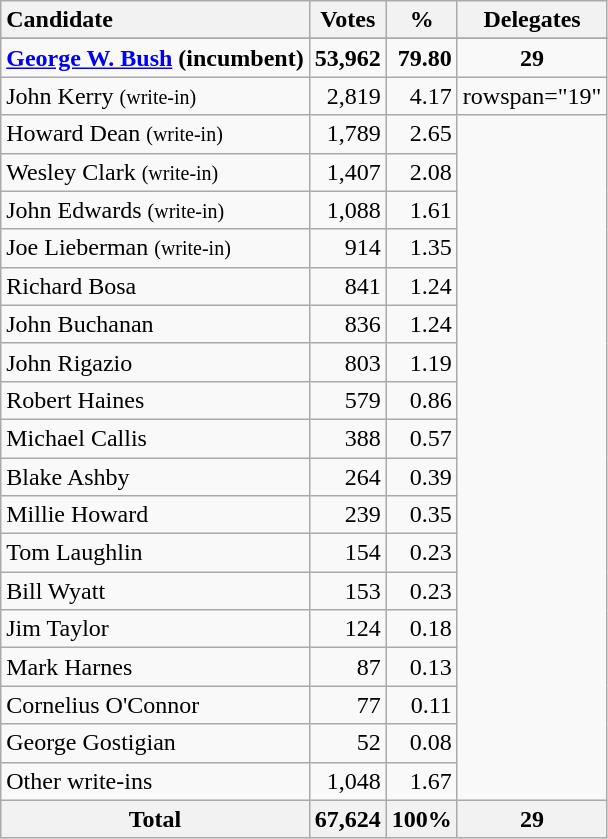<table class="wikitable sortable plainrowheaders" style="text-align:right;">
<tr>
<th style="text-align:left;">Candidate</th>
<th>Votes</th>
<th>%</th>
<th>Delegates</th>
</tr>
<tr>
</tr>
<tr>
<td style="text-align:left;"><strong><a href='#'>George W. Bush</a></strong> <strong>(incumbent)</strong></td>
<td><strong>53,962</strong></td>
<td><strong>79.80</strong></td>
<td style="text-align:center;"><strong>29</strong></td>
</tr>
<tr>
<td style="text-align:left;">John Kerry <small>(write-in)</small></td>
<td>2,819</td>
<td>4.17</td>
<td>rowspan="19" </td>
</tr>
<tr>
<td style="text-align:left;">Howard Dean <small>(write-in)</small></td>
<td>1,789</td>
<td>2.65</td>
</tr>
<tr>
<td style="text-align:left;">Wesley Clark <small>(write-in)</small></td>
<td>1,407</td>
<td>2.08</td>
</tr>
<tr>
<td style="text-align:left;">John Edwards <small>(write-in)</small></td>
<td>1,088</td>
<td>1.61</td>
</tr>
<tr>
<td style="text-align:left;">Joe Lieberman <small>(write-in)</small></td>
<td>914</td>
<td>1.35</td>
</tr>
<tr>
<td style="text-align:left;">Richard Bosa</td>
<td>841</td>
<td>1.24</td>
</tr>
<tr>
<td style="text-align:left;">John Buchanan</td>
<td>836</td>
<td>1.24</td>
</tr>
<tr>
<td style="text-align:left;">John Rigazio</td>
<td>803</td>
<td>1.19</td>
</tr>
<tr>
<td style="text-align:left;">Robert Haines</td>
<td>579</td>
<td>0.86</td>
</tr>
<tr>
<td style="text-align:left;">Michael Callis</td>
<td>388</td>
<td>0.57</td>
</tr>
<tr>
<td style="text-align:left;">Blake Ashby</td>
<td>264</td>
<td>0.39</td>
</tr>
<tr>
<td style="text-align:left;">Millie Howard</td>
<td>239</td>
<td>0.35</td>
</tr>
<tr>
<td style="text-align:left;">Tom Laughlin</td>
<td>154</td>
<td>0.23</td>
</tr>
<tr>
<td style="text-align:left;">Bill Wyatt</td>
<td>153</td>
<td>0.23</td>
</tr>
<tr>
<td style="text-align:left;">Jim Taylor</td>
<td>124</td>
<td>0.18</td>
</tr>
<tr>
<td style="text-align:left;">Mark Harnes</td>
<td>87</td>
<td>0.13</td>
</tr>
<tr>
<td style="text-align:left;">Cornelius O'Connor</td>
<td>77</td>
<td>0.11</td>
</tr>
<tr>
<td style="text-align:left;">George Gostigian</td>
<td>52</td>
<td>0.08</td>
</tr>
<tr>
<td style="text-align:left;">Other write-ins</td>
<td>1,048</td>
<td>1.67</td>
</tr>
<tr class="sortbottom">
<th>Total</th>
<th>67,624</th>
<th>100%</th>
<th>29</th>
</tr>
</table>
